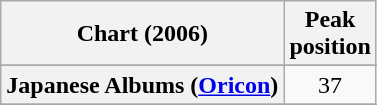<table class="wikitable sortable plainrowheaders" style="text-align:center">
<tr>
<th scope="col">Chart (2006)</th>
<th scope="col">Peak<br>position</th>
</tr>
<tr>
</tr>
<tr>
</tr>
<tr>
</tr>
<tr>
</tr>
<tr>
</tr>
<tr>
</tr>
<tr>
</tr>
<tr>
</tr>
<tr>
</tr>
<tr>
</tr>
<tr>
</tr>
<tr>
</tr>
<tr>
<th scope="row">Japanese Albums (<a href='#'>Oricon</a>)</th>
<td>37</td>
</tr>
<tr>
</tr>
<tr>
</tr>
<tr>
</tr>
<tr>
</tr>
<tr>
</tr>
<tr>
</tr>
<tr>
</tr>
<tr>
</tr>
<tr>
</tr>
<tr>
</tr>
<tr>
</tr>
</table>
